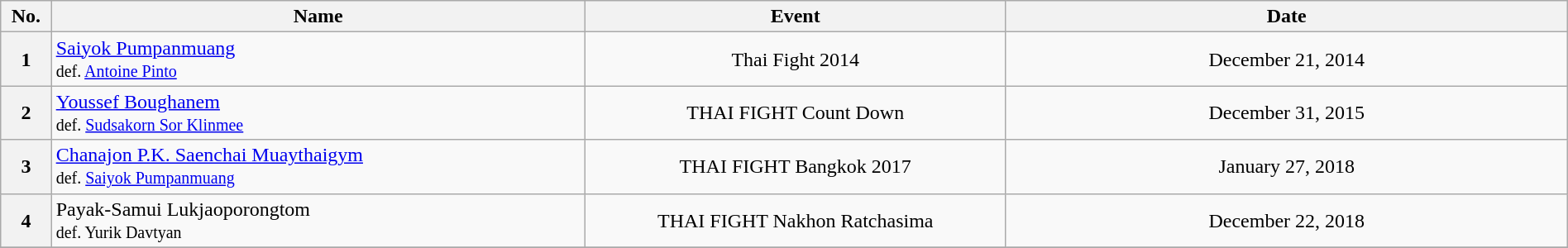<table class="wikitable" width=100%>
<tr>
<th width=1%>No.</th>
<th width=19%>Name</th>
<th width=15%>Event</th>
<th width=20%>Date</th>
</tr>
<tr>
<th>1</th>
<td align=left> <a href='#'>Saiyok Pumpanmuang</a> <br><small>def. <a href='#'>Antoine Pinto</a></small></td>
<td align=center>Thai Fight 2014<br></td>
<td align=center>December 21, 2014</td>
</tr>
<tr>
<th>2</th>
<td align=left> <a href='#'>Youssef Boughanem</a> <br><small>def. <a href='#'>Sudsakorn Sor Klinmee</a></small></td>
<td align=center>THAI FIGHT Count Down<br></td>
<td align=center>December 31, 2015</td>
</tr>
<tr>
<th>3</th>
<td align=left> <a href='#'>Chanajon P.K. Saenchai Muaythaigym</a>  <br><small>def. <a href='#'>Saiyok Pumpanmuang</a></small></td>
<td align=center>THAI FIGHT Bangkok 2017<br></td>
<td align=center>January 27, 2018</td>
</tr>
<tr>
<th>4</th>
<td align=left> Payak-Samui Lukjaoporongtom <br><small>def. Yurik Davtyan</small></td>
<td align=center>THAI FIGHT Nakhon Ratchasima<br></td>
<td align=center>December 22, 2018</td>
</tr>
<tr>
</tr>
</table>
